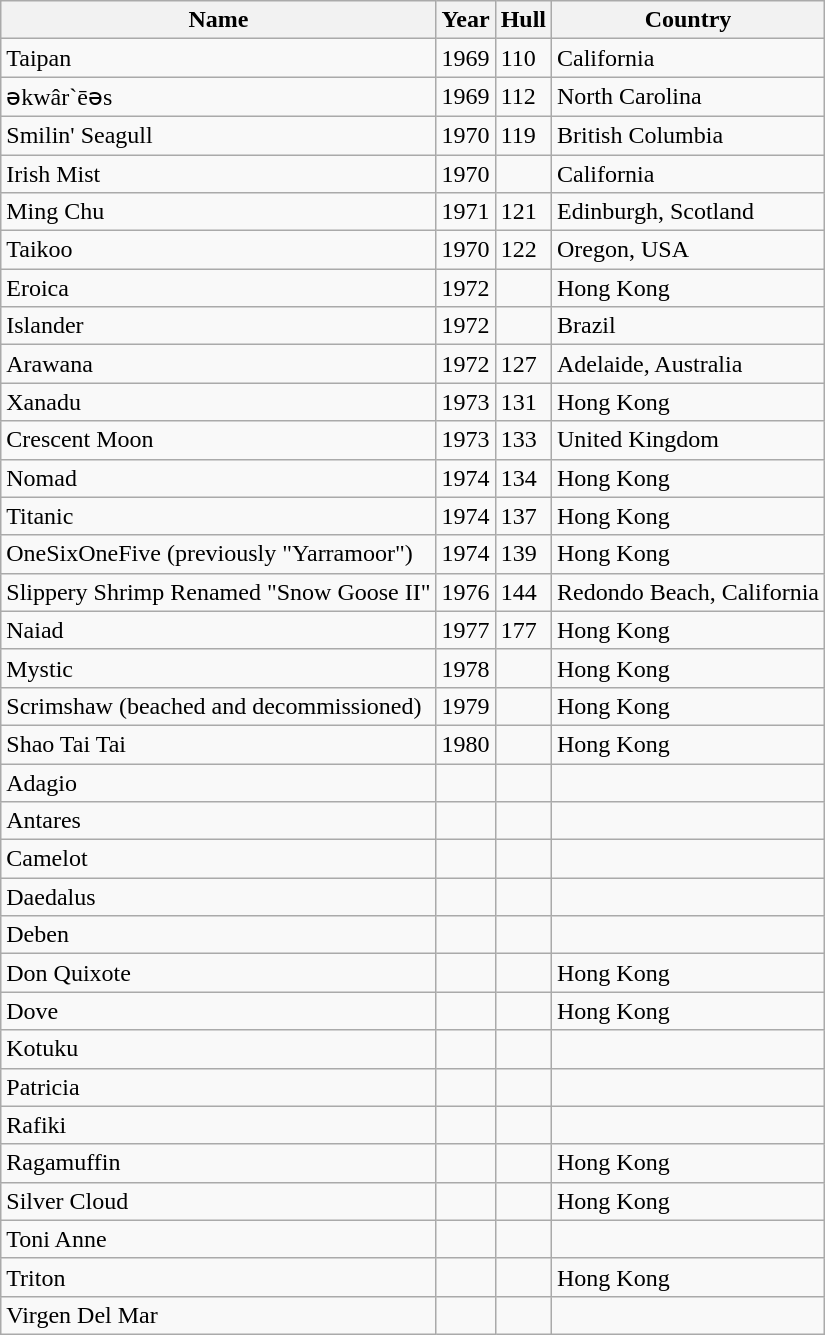<table class="wikitable">
<tr>
<th>Name</th>
<th>Year</th>
<th>Hull</th>
<th>Country</th>
</tr>
<tr>
<td>Taipan</td>
<td>1969</td>
<td>110</td>
<td>California</td>
</tr>
<tr>
<td>əkwâr`ēəs </td>
<td>1969</td>
<td>112</td>
<td>North Carolina</td>
</tr>
<tr>
<td>Smilin' Seagull</td>
<td>1970</td>
<td>119</td>
<td>British Columbia</td>
</tr>
<tr>
<td>Irish Mist</td>
<td>1970</td>
<td></td>
<td>California</td>
</tr>
<tr>
<td>Ming Chu</td>
<td>1971</td>
<td>121</td>
<td>Edinburgh, Scotland</td>
</tr>
<tr>
<td>Taikoo</td>
<td>1970</td>
<td>122</td>
<td>Oregon, USA</td>
</tr>
<tr>
<td>Eroica</td>
<td>1972</td>
<td></td>
<td>Hong Kong</td>
</tr>
<tr>
<td>Islander </td>
<td>1972</td>
<td></td>
<td>Brazil</td>
</tr>
<tr>
<td>Arawana</td>
<td>1972</td>
<td>127</td>
<td>Adelaide, Australia</td>
</tr>
<tr>
<td>Xanadu</td>
<td>1973</td>
<td>131</td>
<td>Hong Kong</td>
</tr>
<tr>
<td>Crescent Moon</td>
<td>1973</td>
<td>133</td>
<td>United Kingdom</td>
</tr>
<tr>
<td>Nomad</td>
<td>1974</td>
<td>134</td>
<td>Hong Kong</td>
</tr>
<tr>
<td>Titanic</td>
<td>1974</td>
<td>137</td>
<td>Hong Kong</td>
</tr>
<tr>
<td>OneSixOneFive (previously "Yarramoor")</td>
<td>1974</td>
<td>139</td>
<td>Hong Kong</td>
</tr>
<tr>
<td>Slippery Shrimp  Renamed "Snow Goose II"</td>
<td>1976</td>
<td>144</td>
<td>Redondo Beach, California</td>
</tr>
<tr>
<td>Naiad</td>
<td>1977</td>
<td>177</td>
<td>Hong Kong</td>
</tr>
<tr>
<td>Mystic</td>
<td>1978</td>
<td></td>
<td>Hong Kong</td>
</tr>
<tr>
<td>Scrimshaw (beached and decommissioned)</td>
<td>1979</td>
<td></td>
<td>Hong Kong</td>
</tr>
<tr>
<td>Shao Tai Tai</td>
<td>1980</td>
<td></td>
<td>Hong Kong</td>
</tr>
<tr>
<td>Adagio</td>
<td></td>
<td></td>
<td></td>
</tr>
<tr>
<td>Antares</td>
<td></td>
<td></td>
<td></td>
</tr>
<tr>
<td>Camelot</td>
<td></td>
<td></td>
<td></td>
</tr>
<tr>
<td>Daedalus</td>
<td></td>
<td></td>
<td></td>
</tr>
<tr>
<td>Deben</td>
<td></td>
<td></td>
<td></td>
</tr>
<tr>
<td>Don Quixote</td>
<td></td>
<td></td>
<td>Hong Kong</td>
</tr>
<tr>
<td>Dove</td>
<td></td>
<td></td>
<td>Hong Kong</td>
</tr>
<tr>
<td>Kotuku</td>
<td></td>
<td></td>
<td></td>
</tr>
<tr>
<td>Patricia</td>
<td></td>
<td></td>
<td></td>
</tr>
<tr>
<td>Rafiki</td>
<td></td>
<td></td>
<td></td>
</tr>
<tr>
<td>Ragamuffin</td>
<td></td>
<td></td>
<td>Hong Kong</td>
</tr>
<tr>
<td>Silver Cloud</td>
<td></td>
<td></td>
<td>Hong Kong</td>
</tr>
<tr>
<td>Toni Anne</td>
<td></td>
<td></td>
<td></td>
</tr>
<tr>
<td>Triton</td>
<td></td>
<td></td>
<td>Hong Kong</td>
</tr>
<tr>
<td>Virgen Del Mar</td>
<td></td>
<td></td>
<td></td>
</tr>
</table>
